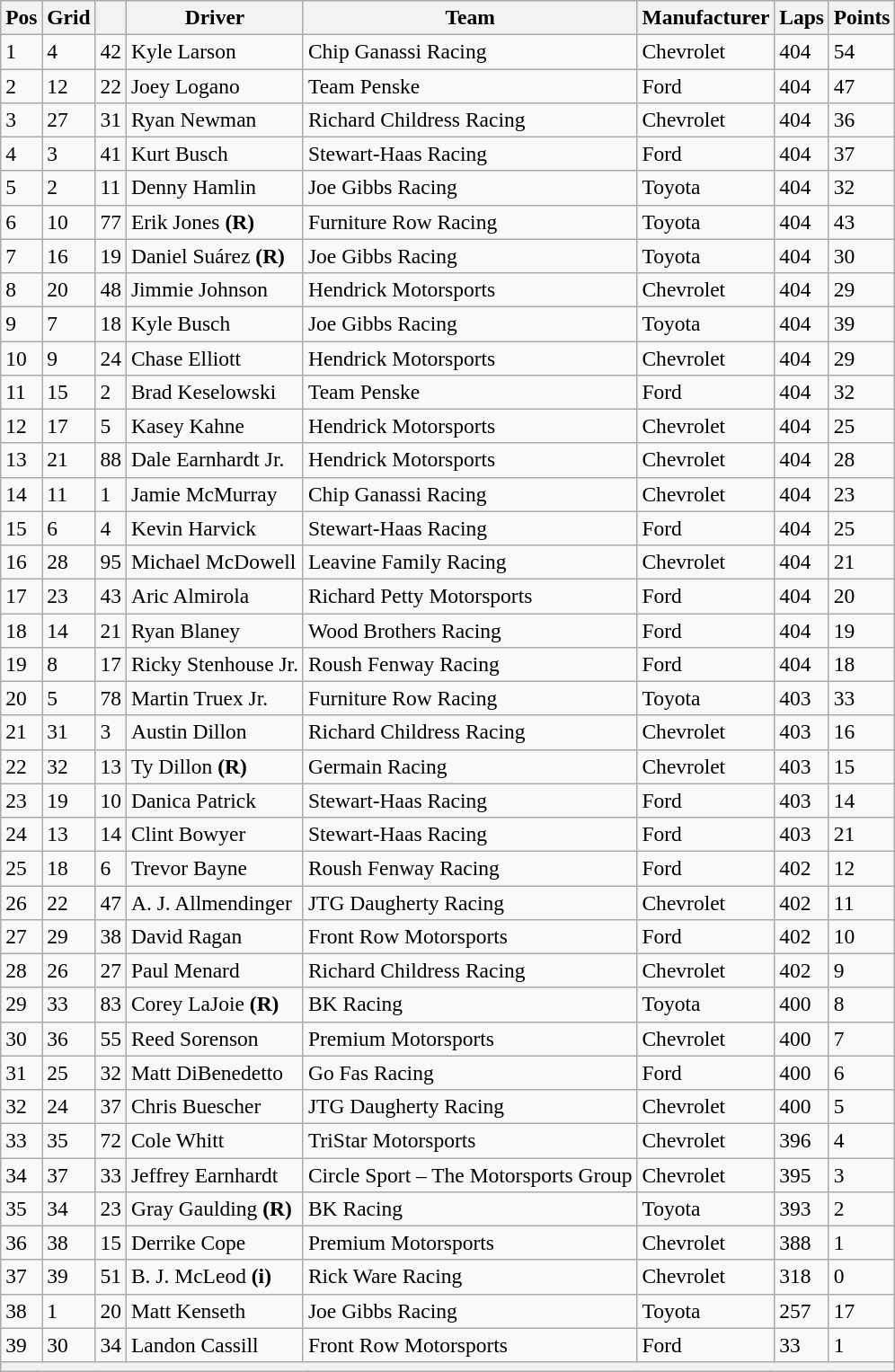<table class="wikitable" style="font-size:98%">
<tr>
<th>Pos</th>
<th>Grid</th>
<th></th>
<th>Driver</th>
<th>Team</th>
<th>Manufacturer</th>
<th>Laps</th>
<th>Points</th>
</tr>
<tr>
<td>1</td>
<td>4</td>
<td>42</td>
<td>Kyle Larson</td>
<td>Chip Ganassi Racing</td>
<td>Chevrolet</td>
<td>404</td>
<td>54</td>
</tr>
<tr>
<td>2</td>
<td>12</td>
<td>22</td>
<td>Joey Logano</td>
<td>Team Penske</td>
<td>Ford</td>
<td>404</td>
<td>47</td>
</tr>
<tr>
<td>3</td>
<td>27</td>
<td>31</td>
<td>Ryan Newman</td>
<td>Richard Childress Racing</td>
<td>Chevrolet</td>
<td>404</td>
<td>36</td>
</tr>
<tr>
<td>4</td>
<td>3</td>
<td>41</td>
<td>Kurt Busch</td>
<td>Stewart-Haas Racing</td>
<td>Ford</td>
<td>404</td>
<td>37</td>
</tr>
<tr>
<td>5</td>
<td>2</td>
<td>11</td>
<td>Denny Hamlin</td>
<td>Joe Gibbs Racing</td>
<td>Toyota</td>
<td>404</td>
<td>32</td>
</tr>
<tr>
<td>6</td>
<td>10</td>
<td>77</td>
<td>Erik Jones <strong>(R)</strong></td>
<td>Furniture Row Racing</td>
<td>Toyota</td>
<td>404</td>
<td>43</td>
</tr>
<tr>
<td>7</td>
<td>16</td>
<td>19</td>
<td>Daniel Suárez <strong>(R)</strong></td>
<td>Joe Gibbs Racing</td>
<td>Toyota</td>
<td>404</td>
<td>30</td>
</tr>
<tr>
<td>8</td>
<td>20</td>
<td>48</td>
<td>Jimmie Johnson</td>
<td>Hendrick Motorsports</td>
<td>Chevrolet</td>
<td>404</td>
<td>29</td>
</tr>
<tr>
<td>9</td>
<td>7</td>
<td>18</td>
<td>Kyle Busch</td>
<td>Joe Gibbs Racing</td>
<td>Toyota</td>
<td>404</td>
<td>39</td>
</tr>
<tr>
<td>10</td>
<td>9</td>
<td>24</td>
<td>Chase Elliott</td>
<td>Hendrick Motorsports</td>
<td>Chevrolet</td>
<td>404</td>
<td>29</td>
</tr>
<tr>
<td>11</td>
<td>15</td>
<td>2</td>
<td>Brad Keselowski</td>
<td>Team Penske</td>
<td>Ford</td>
<td>404</td>
<td>32</td>
</tr>
<tr>
<td>12</td>
<td>17</td>
<td>5</td>
<td>Kasey Kahne</td>
<td>Hendrick Motorsports</td>
<td>Chevrolet</td>
<td>404</td>
<td>25</td>
</tr>
<tr>
<td>13</td>
<td>21</td>
<td>88</td>
<td>Dale Earnhardt Jr.</td>
<td>Hendrick Motorsports</td>
<td>Chevrolet</td>
<td>404</td>
<td>28</td>
</tr>
<tr>
<td>14</td>
<td>11</td>
<td>1</td>
<td>Jamie McMurray</td>
<td>Chip Ganassi Racing</td>
<td>Chevrolet</td>
<td>404</td>
<td>23</td>
</tr>
<tr>
<td>15</td>
<td>6</td>
<td>4</td>
<td>Kevin Harvick</td>
<td>Stewart-Haas Racing</td>
<td>Ford</td>
<td>404</td>
<td>25</td>
</tr>
<tr>
<td>16</td>
<td>28</td>
<td>95</td>
<td>Michael McDowell</td>
<td>Leavine Family Racing</td>
<td>Chevrolet</td>
<td>404</td>
<td>21</td>
</tr>
<tr>
<td>17</td>
<td>23</td>
<td>43</td>
<td>Aric Almirola</td>
<td>Richard Petty Motorsports</td>
<td>Ford</td>
<td>404</td>
<td>20</td>
</tr>
<tr>
<td>18</td>
<td>14</td>
<td>21</td>
<td>Ryan Blaney</td>
<td>Wood Brothers Racing</td>
<td>Ford</td>
<td>404</td>
<td>19</td>
</tr>
<tr>
<td>19</td>
<td>8</td>
<td>17</td>
<td>Ricky Stenhouse Jr.</td>
<td>Roush Fenway Racing</td>
<td>Ford</td>
<td>404</td>
<td>18</td>
</tr>
<tr>
<td>20</td>
<td>5</td>
<td>78</td>
<td>Martin Truex Jr.</td>
<td>Furniture Row Racing</td>
<td>Toyota</td>
<td>403</td>
<td>33</td>
</tr>
<tr>
<td>21</td>
<td>31</td>
<td>3</td>
<td>Austin Dillon</td>
<td>Richard Childress Racing</td>
<td>Chevrolet</td>
<td>403</td>
<td>16</td>
</tr>
<tr>
<td>22</td>
<td>32</td>
<td>13</td>
<td>Ty Dillon <strong>(R)</strong></td>
<td>Germain Racing</td>
<td>Chevrolet</td>
<td>403</td>
<td>15</td>
</tr>
<tr>
<td>23</td>
<td>19</td>
<td>10</td>
<td>Danica Patrick</td>
<td>Stewart-Haas Racing</td>
<td>Ford</td>
<td>403</td>
<td>14</td>
</tr>
<tr>
<td>24</td>
<td>13</td>
<td>14</td>
<td>Clint Bowyer</td>
<td>Stewart-Haas Racing</td>
<td>Ford</td>
<td>403</td>
<td>21</td>
</tr>
<tr>
<td>25</td>
<td>18</td>
<td>6</td>
<td>Trevor Bayne</td>
<td>Roush Fenway Racing</td>
<td>Ford</td>
<td>402</td>
<td>12</td>
</tr>
<tr>
<td>26</td>
<td>22</td>
<td>47</td>
<td>A. J. Allmendinger</td>
<td>JTG Daugherty Racing</td>
<td>Chevrolet</td>
<td>402</td>
<td>11</td>
</tr>
<tr>
<td>27</td>
<td>29</td>
<td>38</td>
<td>David Ragan</td>
<td>Front Row Motorsports</td>
<td>Ford</td>
<td>402</td>
<td>10</td>
</tr>
<tr>
<td>28</td>
<td>26</td>
<td>27</td>
<td>Paul Menard</td>
<td>Richard Childress Racing</td>
<td>Chevrolet</td>
<td>402</td>
<td>9</td>
</tr>
<tr>
<td>29</td>
<td>33</td>
<td>83</td>
<td>Corey LaJoie <strong>(R)</strong></td>
<td>BK Racing</td>
<td>Toyota</td>
<td>400</td>
<td>8</td>
</tr>
<tr>
<td>30</td>
<td>36</td>
<td>55</td>
<td>Reed Sorenson</td>
<td>Premium Motorsports</td>
<td>Chevrolet</td>
<td>400</td>
<td>7</td>
</tr>
<tr>
<td>31</td>
<td>25</td>
<td>32</td>
<td>Matt DiBenedetto</td>
<td>Go Fas Racing</td>
<td>Ford</td>
<td>400</td>
<td>6</td>
</tr>
<tr>
<td>32</td>
<td>24</td>
<td>37</td>
<td>Chris Buescher</td>
<td>JTG Daugherty Racing</td>
<td>Chevrolet</td>
<td>400</td>
<td>5</td>
</tr>
<tr>
<td>33</td>
<td>35</td>
<td>72</td>
<td>Cole Whitt</td>
<td>TriStar Motorsports</td>
<td>Chevrolet</td>
<td>396</td>
<td>4</td>
</tr>
<tr>
<td>34</td>
<td>37</td>
<td>33</td>
<td>Jeffrey Earnhardt</td>
<td>Circle Sport – The Motorsports Group</td>
<td>Chevrolet</td>
<td>395</td>
<td>3</td>
</tr>
<tr>
<td>35</td>
<td>34</td>
<td>23</td>
<td>Gray Gaulding <strong>(R)</strong></td>
<td>BK Racing</td>
<td>Toyota</td>
<td>393</td>
<td>2</td>
</tr>
<tr>
<td>36</td>
<td>38</td>
<td>15</td>
<td>Derrike Cope</td>
<td>Premium Motorsports</td>
<td>Chevrolet</td>
<td>388</td>
<td>1</td>
</tr>
<tr>
<td>37</td>
<td>39</td>
<td>51</td>
<td>B. J. McLeod <strong>(i)</strong></td>
<td>Rick Ware Racing</td>
<td>Chevrolet</td>
<td>318</td>
<td>0</td>
</tr>
<tr>
<td>38</td>
<td>1</td>
<td>20</td>
<td>Matt Kenseth</td>
<td>Joe Gibbs Racing</td>
<td>Toyota</td>
<td>257</td>
<td>17</td>
</tr>
<tr>
<td>39</td>
<td>30</td>
<td>34</td>
<td>Landon Cassill</td>
<td>Front Row Motorsports</td>
<td>Ford</td>
<td>33</td>
<td>1</td>
</tr>
<tr>
<th colspan="8"></th>
</tr>
</table>
